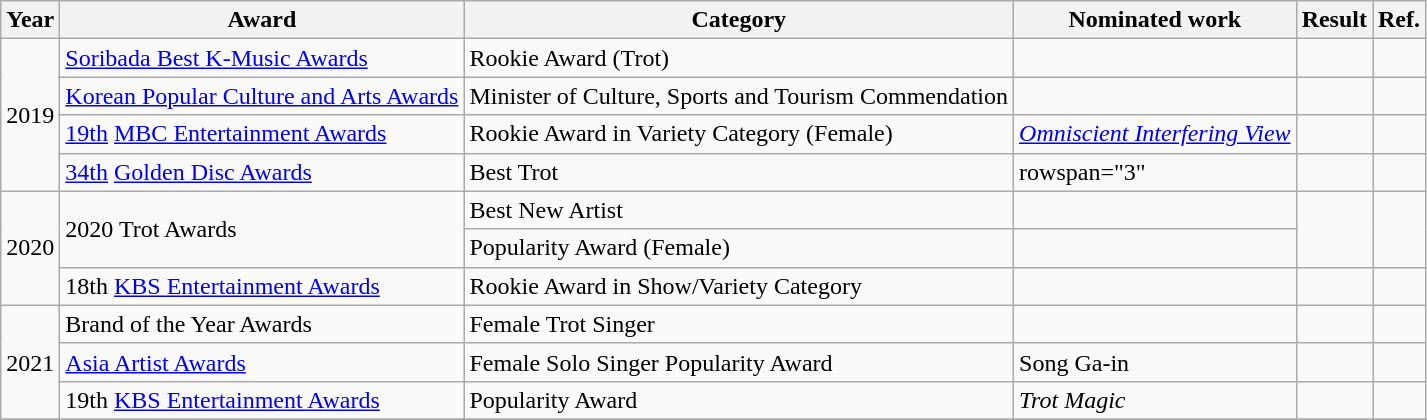<table class="wikitable plainrowheaders">
<tr>
<th>Year</th>
<th>Award</th>
<th>Category</th>
<th>Nominated work</th>
<th>Result</th>
<th>Ref.</th>
</tr>
<tr>
<td rowspan="4">2019</td>
<td><a href='#'>Soribada Best K-Music Awards</a></td>
<td>Rookie Award (Trot)</td>
<td></td>
<td></td>
<td style="text-align:center"></td>
</tr>
<tr>
<td><a href='#'>Korean Popular Culture and Arts Awards</a></td>
<td>Minister of Culture, Sports and Tourism Commendation</td>
<td></td>
<td></td>
<td style="text-align:center"></td>
</tr>
<tr>
<td><a href='#'>19th</a> <a href='#'>MBC Entertainment Awards</a></td>
<td>Rookie Award in Variety Category (Female)</td>
<td><em><a href='#'>Omniscient Interfering View</a></em></td>
<td></td>
<td></td>
</tr>
<tr>
<td><a href='#'>34th</a> <a href='#'>Golden Disc Awards</a></td>
<td>Best Trot</td>
<td>rowspan="3" </td>
<td></td>
<td style="text-align:center"></td>
</tr>
<tr>
<td rowspan="3">2020</td>
<td rowspan="2">2020 Trot Awards</td>
<td>Best New Artist</td>
<td></td>
<td rowspan="2" style="text-align:center"></td>
</tr>
<tr>
<td>Popularity Award (Female)</td>
<td></td>
</tr>
<tr>
<td>18th <a href='#'>KBS Entertainment Awards</a></td>
<td>Rookie Award in Show/Variety Category</td>
<td><em></em></td>
<td></td>
<td></td>
</tr>
<tr>
<td rowspan="3">2021</td>
<td>Brand of the Year Awards</td>
<td>Female Trot Singer</td>
<td></td>
<td></td>
<td style="text-align:center"></td>
</tr>
<tr>
<td><a href='#'>Asia Artist Awards</a></td>
<td>Female Solo Singer Popularity Award</td>
<td rowspan="1">Song Ga-in</td>
<td></td>
<td style="text-align:center"></td>
</tr>
<tr>
<td>19th <a href='#'>KBS Entertainment Awards</a></td>
<td>Popularity Award</td>
<td><em>Trot Magic</em></td>
<td></td>
<td style="text-align:center"></td>
</tr>
<tr>
</tr>
</table>
